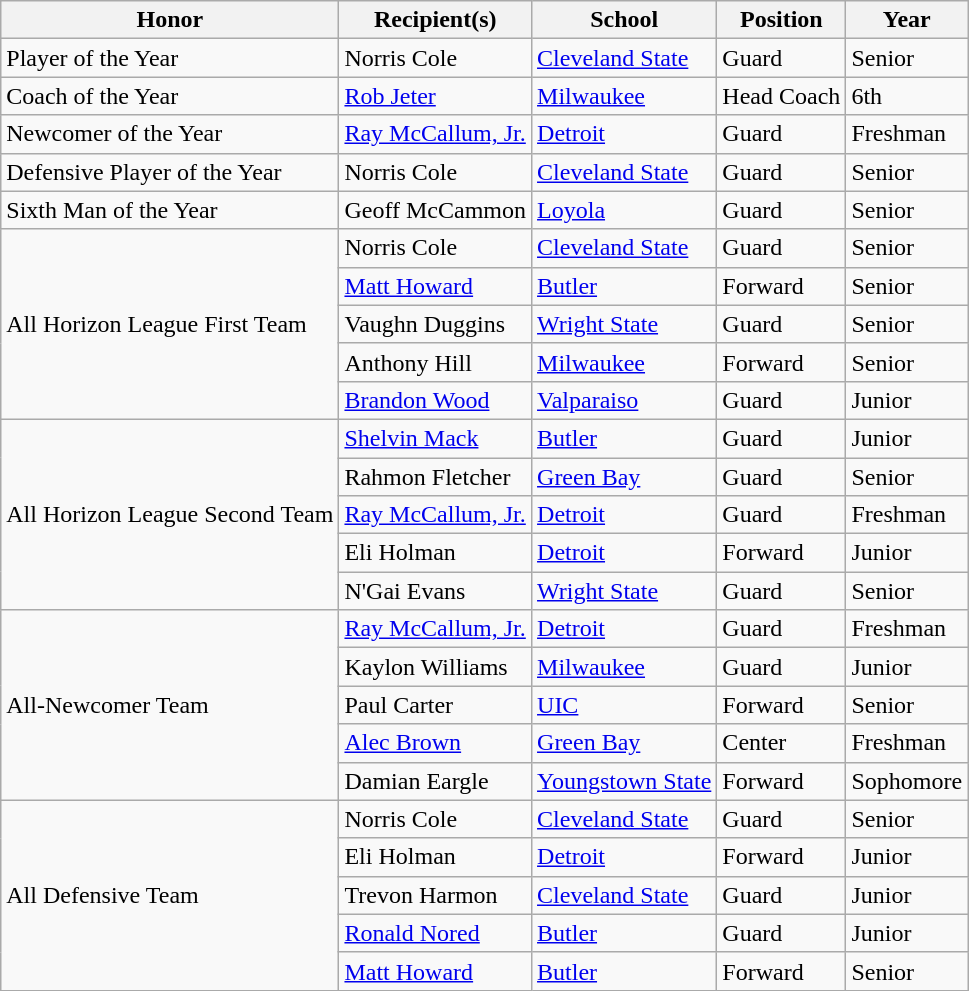<table class="wikitable" border="1">
<tr>
<th>Honor</th>
<th>Recipient(s)</th>
<th>School</th>
<th>Position</th>
<th>Year</th>
</tr>
<tr>
<td>Player of the Year</td>
<td>Norris Cole</td>
<td><a href='#'>Cleveland State</a></td>
<td>Guard</td>
<td>Senior</td>
</tr>
<tr>
<td>Coach of the Year</td>
<td><a href='#'>Rob Jeter</a></td>
<td><a href='#'>Milwaukee</a></td>
<td>Head Coach</td>
<td>6th</td>
</tr>
<tr>
<td>Newcomer of the Year</td>
<td><a href='#'>Ray McCallum, Jr.</a></td>
<td><a href='#'>Detroit</a></td>
<td>Guard</td>
<td>Freshman</td>
</tr>
<tr>
<td>Defensive Player of the Year</td>
<td>Norris Cole</td>
<td><a href='#'>Cleveland State</a></td>
<td>Guard</td>
<td>Senior</td>
</tr>
<tr>
<td>Sixth Man of the Year</td>
<td>Geoff McCammon</td>
<td><a href='#'>Loyola</a></td>
<td>Guard</td>
<td>Senior</td>
</tr>
<tr>
<td rowspan=5 valign=middle>All Horizon League First Team</td>
<td>Norris Cole</td>
<td><a href='#'>Cleveland State</a></td>
<td>Guard</td>
<td>Senior</td>
</tr>
<tr>
<td><a href='#'>Matt Howard</a></td>
<td><a href='#'>Butler</a></td>
<td>Forward</td>
<td>Senior</td>
</tr>
<tr>
<td>Vaughn Duggins</td>
<td><a href='#'>Wright State</a></td>
<td>Guard</td>
<td>Senior</td>
</tr>
<tr>
<td>Anthony Hill</td>
<td><a href='#'>Milwaukee</a></td>
<td>Forward</td>
<td>Senior</td>
</tr>
<tr>
<td><a href='#'>Brandon Wood</a></td>
<td><a href='#'>Valparaiso</a></td>
<td>Guard</td>
<td>Junior</td>
</tr>
<tr>
<td rowspan=5 valign=middle>All Horizon League Second Team</td>
<td><a href='#'>Shelvin Mack</a></td>
<td><a href='#'>Butler</a></td>
<td>Guard</td>
<td>Junior</td>
</tr>
<tr>
<td>Rahmon Fletcher</td>
<td><a href='#'>Green Bay</a></td>
<td>Guard</td>
<td>Senior</td>
</tr>
<tr>
<td><a href='#'>Ray McCallum, Jr.</a></td>
<td><a href='#'>Detroit</a></td>
<td>Guard</td>
<td>Freshman</td>
</tr>
<tr>
<td>Eli Holman</td>
<td><a href='#'>Detroit</a></td>
<td>Forward</td>
<td>Junior</td>
</tr>
<tr>
<td>N'Gai Evans</td>
<td><a href='#'>Wright State</a></td>
<td>Guard</td>
<td>Senior</td>
</tr>
<tr>
<td rowspan=5 valign=middle>All-Newcomer Team</td>
<td><a href='#'>Ray McCallum, Jr.</a></td>
<td><a href='#'>Detroit</a></td>
<td>Guard</td>
<td>Freshman</td>
</tr>
<tr>
<td>Kaylon Williams</td>
<td><a href='#'>Milwaukee</a></td>
<td>Guard</td>
<td>Junior</td>
</tr>
<tr>
<td>Paul Carter</td>
<td><a href='#'>UIC</a></td>
<td>Forward</td>
<td>Senior</td>
</tr>
<tr>
<td><a href='#'>Alec Brown</a></td>
<td><a href='#'>Green Bay</a></td>
<td>Center</td>
<td>Freshman</td>
</tr>
<tr>
<td>Damian Eargle</td>
<td><a href='#'>Youngstown State</a></td>
<td>Forward</td>
<td>Sophomore</td>
</tr>
<tr>
<td rowspan=5 valign=middle>All Defensive Team</td>
<td>Norris Cole</td>
<td><a href='#'>Cleveland State</a></td>
<td>Guard</td>
<td>Senior</td>
</tr>
<tr>
<td>Eli Holman</td>
<td><a href='#'>Detroit</a></td>
<td>Forward</td>
<td>Junior</td>
</tr>
<tr>
<td>Trevon Harmon</td>
<td><a href='#'>Cleveland State</a></td>
<td>Guard</td>
<td>Junior</td>
</tr>
<tr>
<td><a href='#'>Ronald Nored</a></td>
<td><a href='#'>Butler</a></td>
<td>Guard</td>
<td>Junior</td>
</tr>
<tr>
<td><a href='#'>Matt Howard</a></td>
<td><a href='#'>Butler</a></td>
<td>Forward</td>
<td>Senior</td>
</tr>
</table>
